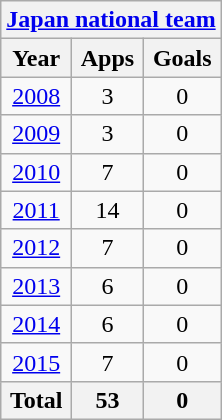<table class="wikitable" style="text-align:center">
<tr>
<th colspan=3><a href='#'>Japan national team</a></th>
</tr>
<tr>
<th>Year</th>
<th>Apps</th>
<th>Goals</th>
</tr>
<tr>
<td><a href='#'>2008</a></td>
<td>3</td>
<td>0</td>
</tr>
<tr>
<td><a href='#'>2009</a></td>
<td>3</td>
<td>0</td>
</tr>
<tr>
<td><a href='#'>2010</a></td>
<td>7</td>
<td>0</td>
</tr>
<tr>
<td><a href='#'>2011</a></td>
<td>14</td>
<td>0</td>
</tr>
<tr>
<td><a href='#'>2012</a></td>
<td>7</td>
<td>0</td>
</tr>
<tr>
<td><a href='#'>2013</a></td>
<td>6</td>
<td>0</td>
</tr>
<tr>
<td><a href='#'>2014</a></td>
<td>6</td>
<td>0</td>
</tr>
<tr>
<td><a href='#'>2015</a></td>
<td>7</td>
<td>0</td>
</tr>
<tr>
<th>Total</th>
<th>53</th>
<th>0</th>
</tr>
</table>
